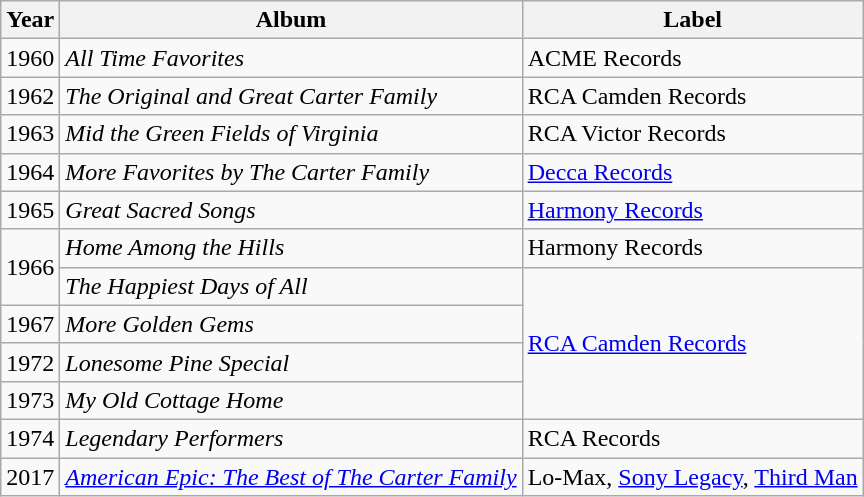<table class="wikitable">
<tr>
<th>Year</th>
<th>Album</th>
<th>Label</th>
</tr>
<tr>
<td>1960</td>
<td><em>All Time Favorites</em></td>
<td>ACME Records</td>
</tr>
<tr>
<td>1962</td>
<td><em>The Original and Great Carter Family</em></td>
<td>RCA Camden Records</td>
</tr>
<tr>
<td>1963</td>
<td><em>Mid the Green Fields of Virginia</em></td>
<td>RCA Victor Records</td>
</tr>
<tr>
<td>1964</td>
<td><em>More Favorites by The Carter Family</em></td>
<td><a href='#'>Decca Records</a></td>
</tr>
<tr>
<td>1965</td>
<td><em>Great Sacred Songs</em></td>
<td><a href='#'>Harmony Records</a></td>
</tr>
<tr>
<td rowspan="2">1966</td>
<td><em>Home Among the Hills</em></td>
<td>Harmony Records</td>
</tr>
<tr>
<td><em>The Happiest Days of All</em></td>
<td rowspan="4"><a href='#'>RCA Camden Records</a></td>
</tr>
<tr>
<td>1967</td>
<td><em>More Golden Gems</em></td>
</tr>
<tr>
<td>1972</td>
<td><em>Lonesome Pine Special</em></td>
</tr>
<tr>
<td>1973</td>
<td><em>My Old Cottage Home</em></td>
</tr>
<tr>
<td>1974</td>
<td><em>Legendary Performers</em></td>
<td>RCA Records</td>
</tr>
<tr>
<td>2017</td>
<td><em><a href='#'>American Epic: The Best of The Carter Family</a></em></td>
<td>Lo-Max, <a href='#'>Sony Legacy</a>, <a href='#'>Third Man</a></td>
</tr>
</table>
